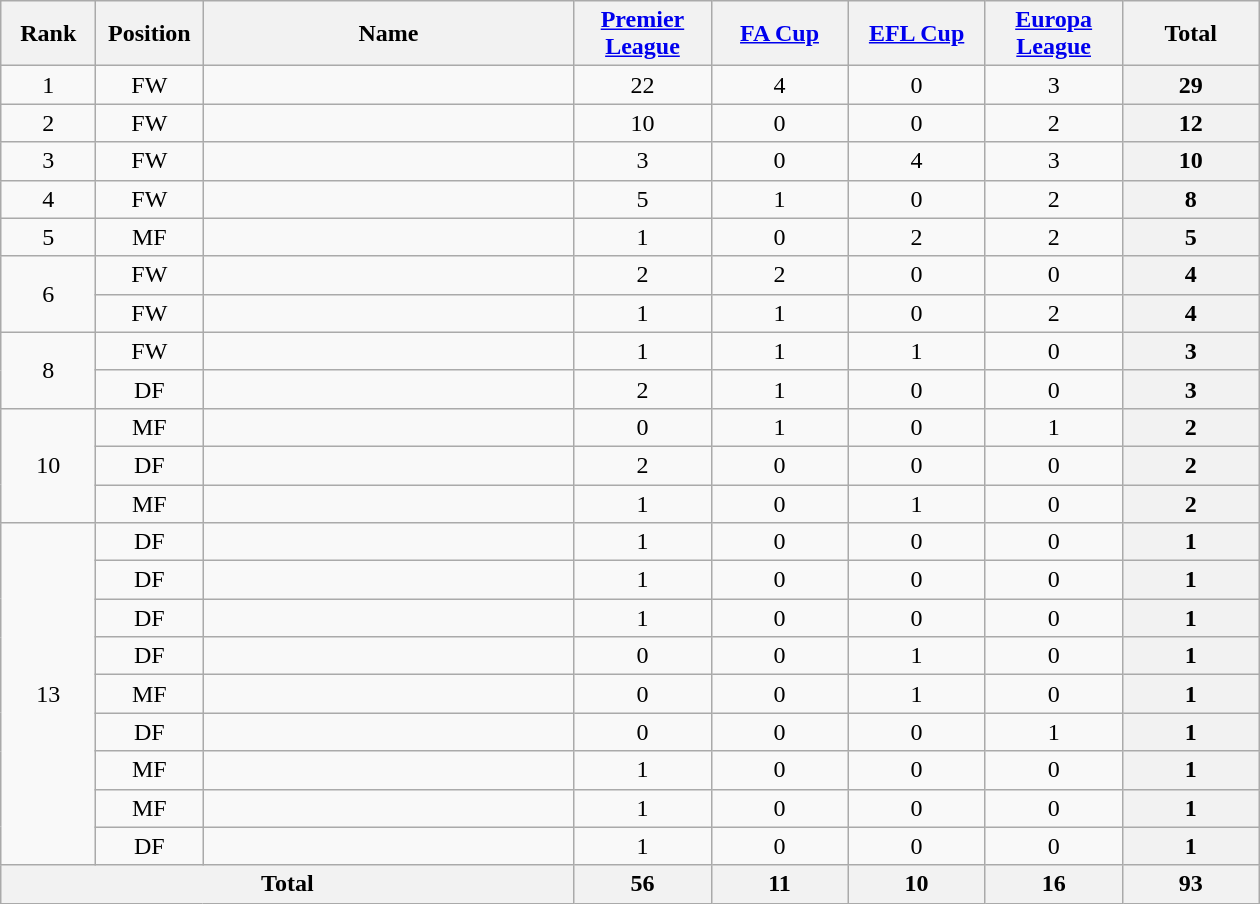<table class="wikitable" style="text-align: center">
<tr>
<th style="width:56px;">Rank</th>
<th style="width:64px;">Position</th>
<th style="width:240px;">Name</th>
<th style="width:84px;"><a href='#'>Premier League</a></th>
<th style="width:84px;"><a href='#'>FA Cup</a></th>
<th style="width:84px;"><a href='#'>EFL Cup</a></th>
<th style="width:84px;"><a href='#'>Europa League</a></th>
<th style="width:84px;">Total</th>
</tr>
<tr>
<td>1</td>
<td>FW</td>
<td align=left></td>
<td>22</td>
<td>4</td>
<td>0</td>
<td>3</td>
<th>29</th>
</tr>
<tr>
<td rowspan="1">2</td>
<td>FW</td>
<td align=left></td>
<td>10</td>
<td>0</td>
<td>0</td>
<td>2</td>
<th>12</th>
</tr>
<tr>
<td rowspan="1">3</td>
<td>FW</td>
<td align=left></td>
<td>3</td>
<td>0</td>
<td>4</td>
<td>3</td>
<th>10</th>
</tr>
<tr>
<td rowspan="1">4</td>
<td>FW</td>
<td align=left></td>
<td>5</td>
<td>1</td>
<td>0</td>
<td>2</td>
<th>8</th>
</tr>
<tr>
<td rowspan="1">5</td>
<td>MF</td>
<td align=left></td>
<td>1</td>
<td>0</td>
<td>2</td>
<td>2</td>
<th>5</th>
</tr>
<tr>
<td rowspan="2">6</td>
<td>FW</td>
<td align=left></td>
<td>2</td>
<td>2</td>
<td>0</td>
<td>0</td>
<th>4</th>
</tr>
<tr>
<td>FW</td>
<td align=left></td>
<td>1</td>
<td>1</td>
<td>0</td>
<td>2</td>
<th>4</th>
</tr>
<tr>
<td rowspan="2">8</td>
<td>FW</td>
<td align=left></td>
<td>1</td>
<td>1</td>
<td>1</td>
<td>0</td>
<th>3</th>
</tr>
<tr>
<td>DF</td>
<td align=left></td>
<td>2</td>
<td>1</td>
<td>0</td>
<td>0</td>
<th>3</th>
</tr>
<tr>
<td rowspan="3">10</td>
<td>MF</td>
<td align=left></td>
<td>0</td>
<td>1</td>
<td>0</td>
<td>1</td>
<th>2</th>
</tr>
<tr>
<td>DF</td>
<td align=left></td>
<td>2</td>
<td>0</td>
<td>0</td>
<td>0</td>
<th>2</th>
</tr>
<tr>
<td>MF</td>
<td align=left></td>
<td>1</td>
<td>0</td>
<td>1</td>
<td>0</td>
<th>2</th>
</tr>
<tr>
<td rowspan="9">13</td>
<td>DF</td>
<td align=left></td>
<td>1</td>
<td>0</td>
<td>0</td>
<td>0</td>
<th>1</th>
</tr>
<tr>
<td>DF</td>
<td align=left></td>
<td>1</td>
<td>0</td>
<td>0</td>
<td>0</td>
<th>1</th>
</tr>
<tr>
<td>DF</td>
<td align=left></td>
<td>1</td>
<td>0</td>
<td>0</td>
<td>0</td>
<th>1</th>
</tr>
<tr>
<td>DF</td>
<td align=left></td>
<td>0</td>
<td>0</td>
<td>1</td>
<td>0</td>
<th>1</th>
</tr>
<tr>
<td>MF</td>
<td align=left></td>
<td>0</td>
<td>0</td>
<td>1</td>
<td>0</td>
<th>1</th>
</tr>
<tr>
<td>DF</td>
<td align=left></td>
<td>0</td>
<td>0</td>
<td>0</td>
<td>1</td>
<th>1</th>
</tr>
<tr>
<td>MF</td>
<td align=left></td>
<td>1</td>
<td>0</td>
<td>0</td>
<td>0</td>
<th>1</th>
</tr>
<tr>
<td>MF</td>
<td align=left></td>
<td>1</td>
<td>0</td>
<td>0</td>
<td>0</td>
<th>1</th>
</tr>
<tr>
<td>DF</td>
<td align=left></td>
<td>1</td>
<td>0</td>
<td>0</td>
<td>0</td>
<th>1</th>
</tr>
<tr>
<th colspan="3">Total</th>
<th>56</th>
<th>11</th>
<th>10</th>
<th>16</th>
<th>93</th>
</tr>
</table>
